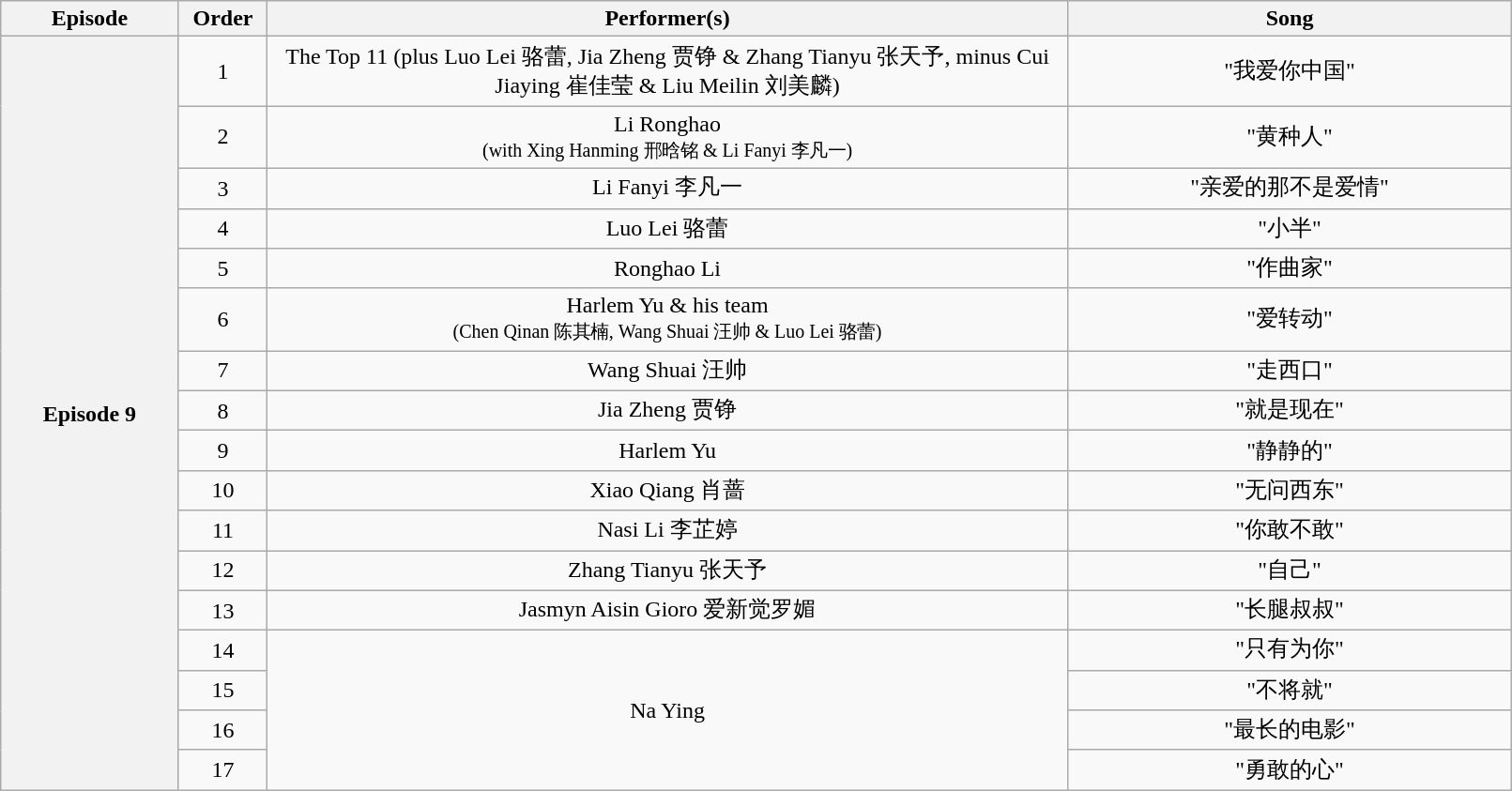<table class="wikitable" style="text-align:center; width:85%;">
<tr>
<th style="width:10%;">Episode</th>
<th style="width:5%;">Order</th>
<th style="width:45%;">Performer(s)</th>
<th style="width:25%;">Song</th>
</tr>
<tr>
<th rowspan="17" scope="row">Episode 9<br><small></small></th>
<td>1</td>
<td>The Top 11 (plus Luo Lei 骆蕾, Jia Zheng 贾铮 & Zhang Tianyu 张天予, minus Cui Jiaying 崔佳莹 & Liu Meilin 刘美麟)</td>
<td>"我爱你中国"</td>
</tr>
<tr>
<td>2</td>
<td>Li Ronghao<br><small>(with Xing Hanming 邢晗铭 & Li Fanyi 李凡一)</small></td>
<td>"黄种人"</td>
</tr>
<tr>
<td>3</td>
<td>Li Fanyi 李凡一</td>
<td>"亲爱的那不是爱情"</td>
</tr>
<tr>
<td>4</td>
<td>Luo Lei 骆蕾</td>
<td>"小半"</td>
</tr>
<tr>
<td>5</td>
<td>Ronghao Li</td>
<td>"作曲家"</td>
</tr>
<tr>
<td>6</td>
<td>Harlem Yu & his team<br><small>(Chen Qinan 陈其楠, Wang Shuai 汪帅 & Luo Lei 骆蕾)</small></td>
<td>"爱转动"</td>
</tr>
<tr>
<td>7</td>
<td>Wang Shuai 汪帅</td>
<td>"走西口"</td>
</tr>
<tr>
<td>8</td>
<td>Jia Zheng 贾铮</td>
<td>"就是现在"</td>
</tr>
<tr>
<td>9</td>
<td>Harlem Yu</td>
<td>"静静的"</td>
</tr>
<tr>
<td>10</td>
<td>Xiao Qiang 肖蔷</td>
<td>"无问西东"</td>
</tr>
<tr>
<td>11</td>
<td>Nasi Li 李芷婷</td>
<td>"你敢不敢"</td>
</tr>
<tr>
<td>12</td>
<td>Zhang Tianyu 张天予</td>
<td>"自己"</td>
</tr>
<tr>
<td>13</td>
<td>Jasmyn Aisin Gioro 爱新觉罗媚</td>
<td>"长腿叔叔"</td>
</tr>
<tr>
<td>14</td>
<td rowspan="4">Na Ying</td>
<td>"只有为你"</td>
</tr>
<tr>
<td>15</td>
<td>"不将就"</td>
</tr>
<tr>
<td>16</td>
<td>"最长的电影"</td>
</tr>
<tr>
<td>17</td>
<td>"勇敢的心"</td>
</tr>
</table>
